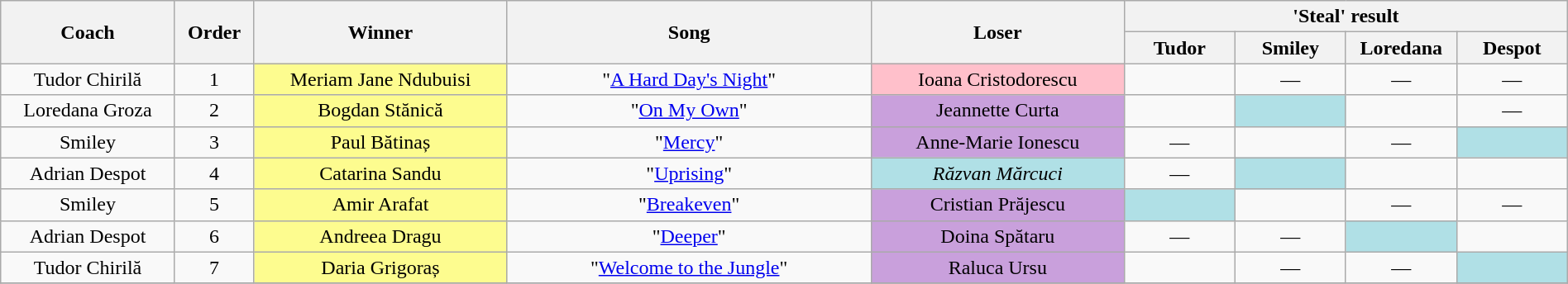<table class="wikitable" style="text-align: center; width:100%;">
<tr>
<th rowspan="2" style="width:11%;">Coach</th>
<th rowspan="2" style="width:05%;">Order</th>
<th rowspan="2" style="width:16%;">Winner</th>
<th rowspan="2" style="width:23%;">Song</th>
<th rowspan="2" style="width:16%;">Loser</th>
<th colspan="4" style="width:28%;">'Steal' result</th>
</tr>
<tr>
<th style="width:07%;">Tudor</th>
<th style="width:07%;">Smiley</th>
<th style="width:07%;">Loredana</th>
<th style="width:07%;">Despot</th>
</tr>
<tr>
<td>Tudor Chirilă</td>
<td>1</td>
<td bgcolor="#fdfc8f">Meriam Jane Ndubuisi</td>
<td>"<a href='#'>A Hard Day's Night</a>"</td>
<td bgcolor="pink">Ioana Cristodorescu</td>
<td></td>
<td>—</td>
<td>—</td>
<td>—</td>
</tr>
<tr>
<td>Loredana Groza</td>
<td>2</td>
<td bgcolor="#fdfc8f">Bogdan Stănică</td>
<td>"<a href='#'>On My Own</a>"</td>
<td bgcolor="#C9A0DC">Jeannette Curta</td>
<td><strong></strong></td>
<td bgcolor="#b0e0e6"><strong></strong></td>
<td></td>
<td>—</td>
</tr>
<tr>
<td>Smiley</td>
<td>3</td>
<td bgcolor="#fdfc8f">Paul Bătinaș</td>
<td>"<a href='#'>Mercy</a>"</td>
<td bgcolor="#C9A0DC">Anne-Marie Ionescu</td>
<td>—</td>
<td></td>
<td>—</td>
<td bgcolor="#b0e0e6"><strong></strong></td>
</tr>
<tr>
<td>Adrian Despot</td>
<td>4</td>
<td bgcolor="#fdfc8f">Catarina Sandu</td>
<td>"<a href='#'>Uprising</a>"</td>
<td bgcolor="#b0e0e6"><em>Răzvan Mărcuci</em></td>
<td>—</td>
<td bgcolor="#b0e0e6"><strong></strong></td>
<td><strong></strong></td>
<td></td>
</tr>
<tr>
<td>Smiley</td>
<td>5</td>
<td bgcolor="#fdfc8f">Amir Arafat</td>
<td>"<a href='#'>Breakeven</a>"</td>
<td bgcolor="#C9A0DC">Cristian Prăjescu</td>
<td bgcolor="#b0e0e6"><strong></strong></td>
<td></td>
<td>—</td>
<td>—</td>
</tr>
<tr>
<td>Adrian Despot</td>
<td>6</td>
<td bgcolor="#fdfc8f">Andreea Dragu</td>
<td>"<a href='#'>Deeper</a>"</td>
<td bgcolor="#C9A0DC">Doina Spătaru</td>
<td>—</td>
<td>—</td>
<td bgcolor="#b0e0e6"><strong></strong></td>
<td></td>
</tr>
<tr>
<td>Tudor Chirilă</td>
<td>7</td>
<td bgcolor="#fdfc8f">Daria Grigoraș</td>
<td>"<a href='#'>Welcome to the Jungle</a>"</td>
<td bgcolor="#C9A0DC">Raluca Ursu</td>
<td></td>
<td>—</td>
<td>—</td>
<td bgcolor="#b0e0e6"><strong></strong></td>
</tr>
<tr>
</tr>
</table>
